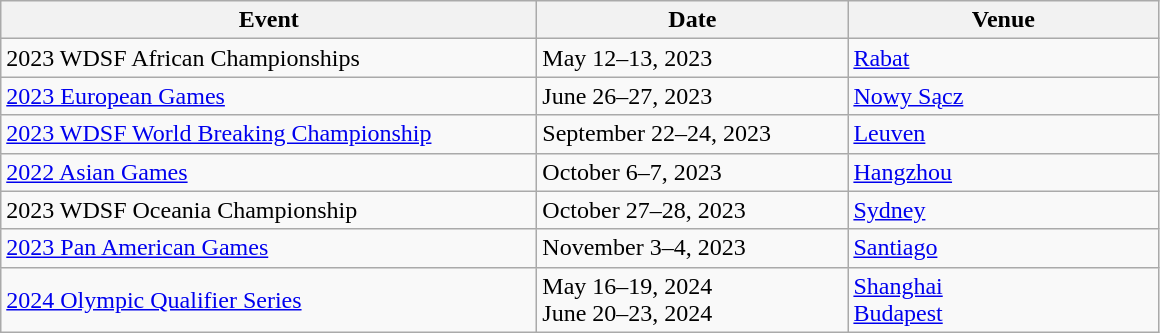<table class=wikitable>
<tr>
<th width=350>Event</th>
<th width=200>Date</th>
<th width=200>Venue</th>
</tr>
<tr>
<td>2023 WDSF African Championships</td>
<td>May 12–13, 2023</td>
<td> <a href='#'>Rabat</a></td>
</tr>
<tr>
<td><a href='#'>2023 European Games</a></td>
<td>June 26–27, 2023</td>
<td> <a href='#'>Nowy Sącz</a></td>
</tr>
<tr>
<td><a href='#'>2023 WDSF World Breaking Championship</a></td>
<td>September 22–24, 2023</td>
<td> <a href='#'>Leuven</a></td>
</tr>
<tr>
<td><a href='#'>2022 Asian Games</a></td>
<td>October 6–7, 2023</td>
<td> <a href='#'>Hangzhou</a></td>
</tr>
<tr>
<td>2023 WDSF Oceania Championship</td>
<td>October 27–28, 2023</td>
<td> <a href='#'>Sydney</a></td>
</tr>
<tr>
<td><a href='#'>2023 Pan American Games</a></td>
<td>November 3–4, 2023</td>
<td> <a href='#'>Santiago</a></td>
</tr>
<tr>
<td><a href='#'>2024 Olympic Qualifier Series</a></td>
<td>May 16–19, 2024<br>June 20–23, 2024</td>
<td> <a href='#'>Shanghai</a><br> <a href='#'>Budapest</a></td>
</tr>
</table>
